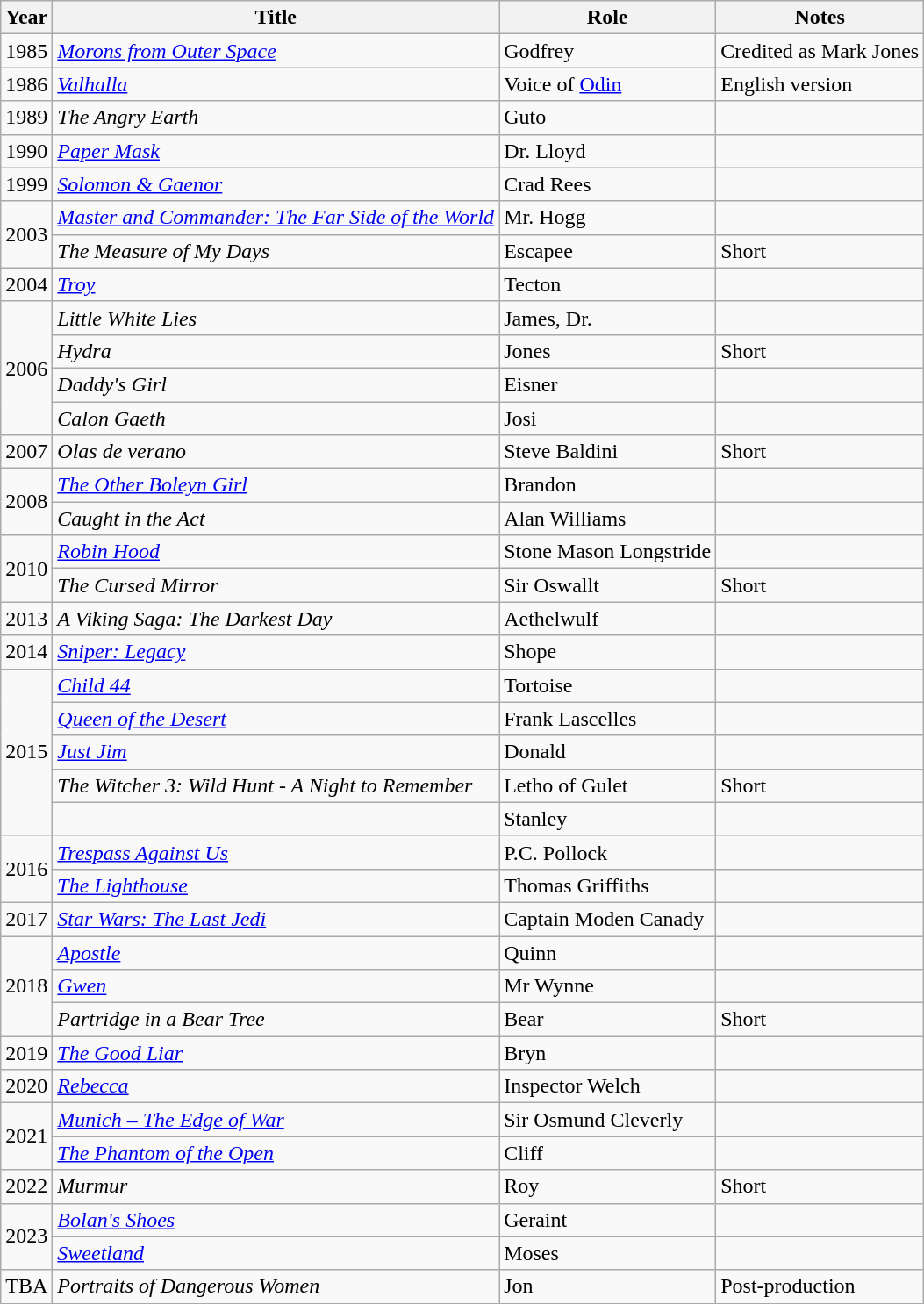<table class="wikitable sortable">
<tr>
<th>Year</th>
<th>Title</th>
<th>Role</th>
<th class="unsortable">Notes</th>
</tr>
<tr>
<td>1985</td>
<td><em><a href='#'>Morons from Outer Space</a></em></td>
<td>Godfrey</td>
<td>Credited as Mark Jones</td>
</tr>
<tr>
<td>1986</td>
<td><em><a href='#'>Valhalla</a></em></td>
<td>Voice of <a href='#'>Odin</a></td>
<td>English version</td>
</tr>
<tr>
<td>1989</td>
<td><em>The Angry Earth</em></td>
<td>Guto</td>
<td></td>
</tr>
<tr>
<td>1990</td>
<td><em><a href='#'>Paper Mask</a></em></td>
<td>Dr. Lloyd</td>
<td></td>
</tr>
<tr>
<td>1999</td>
<td><em><a href='#'>Solomon & Gaenor</a></em></td>
<td>Crad Rees</td>
<td></td>
</tr>
<tr>
<td rowspan="2">2003</td>
<td><em><a href='#'>Master and Commander: The Far Side of the World</a></em></td>
<td>Mr. Hogg</td>
<td></td>
</tr>
<tr>
<td><em>The Measure of My Days</em></td>
<td>Escapee</td>
<td>Short</td>
</tr>
<tr>
<td>2004</td>
<td><em><a href='#'>Troy</a></em></td>
<td>Tecton</td>
<td></td>
</tr>
<tr>
<td rowspan="4">2006</td>
<td><em>Little White Lies</em></td>
<td>James, Dr.</td>
<td></td>
</tr>
<tr>
<td><em>Hydra</em></td>
<td>Jones</td>
<td>Short</td>
</tr>
<tr>
<td><em>Daddy's Girl</em></td>
<td>Eisner</td>
<td></td>
</tr>
<tr>
<td><em>Calon Gaeth</em></td>
<td>Josi</td>
<td></td>
</tr>
<tr>
<td>2007</td>
<td><em>Olas de verano</em></td>
<td>Steve Baldini</td>
<td>Short</td>
</tr>
<tr>
<td rowspan="2">2008</td>
<td><em><a href='#'>The Other Boleyn Girl</a></em></td>
<td>Brandon</td>
<td></td>
</tr>
<tr>
<td><em>Caught in the Act</em></td>
<td>Alan Williams</td>
<td></td>
</tr>
<tr>
<td rowspan="2">2010</td>
<td><em><a href='#'>Robin Hood</a></em></td>
<td>Stone Mason Longstride</td>
<td></td>
</tr>
<tr>
<td><em>The Cursed Mirror</em></td>
<td>Sir Oswallt</td>
<td>Short</td>
</tr>
<tr>
<td>2013</td>
<td><em>A Viking Saga: The Darkest Day</em></td>
<td>Aethelwulf</td>
<td></td>
</tr>
<tr>
<td>2014</td>
<td><em><a href='#'>Sniper: Legacy</a></em></td>
<td>Shope</td>
<td></td>
</tr>
<tr>
<td rowspan="5">2015</td>
<td><em><a href='#'>Child 44</a></em></td>
<td>Tortoise</td>
<td></td>
</tr>
<tr>
<td><em><a href='#'>Queen of the Desert</a></em></td>
<td>Frank Lascelles</td>
<td></td>
</tr>
<tr>
<td><a href='#'><em>Just Jim</em></a></td>
<td>Donald</td>
<td></td>
</tr>
<tr>
<td><em>The Witcher 3: Wild Hunt - A Night to Remember</em></td>
<td>Letho of Gulet</td>
<td>Short</td>
</tr>
<tr>
<td></td>
<td>Stanley</td>
<td></td>
</tr>
<tr>
<td rowspan="2">2016</td>
<td><em><a href='#'>Trespass Against Us</a></em></td>
<td>P.C. Pollock</td>
<td></td>
</tr>
<tr>
<td><a href='#'><em>The Lighthouse</em></a></td>
<td>Thomas Griffiths</td>
<td></td>
</tr>
<tr>
<td>2017</td>
<td><em><a href='#'>Star Wars: The Last Jedi</a></em></td>
<td>Captain Moden Canady</td>
<td></td>
</tr>
<tr>
<td rowspan="3">2018</td>
<td><em><a href='#'>Apostle</a></em></td>
<td>Quinn</td>
<td></td>
</tr>
<tr>
<td><em><a href='#'>Gwen</a></em></td>
<td>Mr Wynne</td>
<td></td>
</tr>
<tr>
<td><em>Partridge in a Bear Tree</em></td>
<td>Bear</td>
<td>Short</td>
</tr>
<tr>
<td>2019</td>
<td><em><a href='#'>The Good Liar</a></em></td>
<td>Bryn</td>
<td></td>
</tr>
<tr>
<td>2020</td>
<td><em><a href='#'>Rebecca</a></em></td>
<td>Inspector Welch</td>
<td></td>
</tr>
<tr>
<td rowspan="2">2021</td>
<td><em><a href='#'>Munich – The Edge of War</a></em></td>
<td>Sir Osmund Cleverly</td>
<td></td>
</tr>
<tr>
<td><em><a href='#'>The Phantom of the Open</a></em></td>
<td>Cliff</td>
<td></td>
</tr>
<tr>
<td>2022</td>
<td><em>Murmur</em></td>
<td>Roy</td>
<td>Short</td>
</tr>
<tr>
<td rowspan="2">2023</td>
<td><em><a href='#'>Bolan's Shoes</a></em></td>
<td>Geraint</td>
<td></td>
</tr>
<tr>
<td><em><a href='#'>Sweetland</a></em></td>
<td>Moses</td>
<td></td>
</tr>
<tr>
<td>TBA</td>
<td><em>Portraits of Dangerous Women</em></td>
<td>Jon</td>
<td>Post-production</td>
</tr>
</table>
